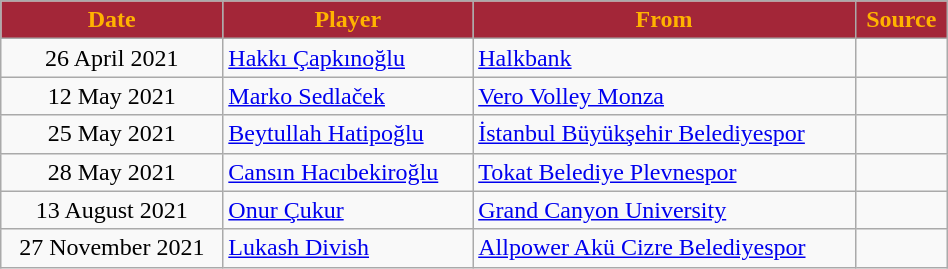<table class="wikitable sortable" style="text-align:center;width:50%;">
<tr>
<th scope="col" style="background-color:#A32638;color:#FFB300">Date</th>
<th scope="col" style="background-color:#A32638;color:#FFB300">Player</th>
<th scope="col" style="background-color:#A32638;color:#FFB300">From</th>
<th scope="col" class="unsortable" style="background-color:#A32638;color:#FFB300">Source</th>
</tr>
<tr>
<td>26 April 2021</td>
<td align=left> <a href='#'>Hakkı Çapkınoğlu</a></td>
<td align=left> <a href='#'>Halkbank</a></td>
<td></td>
</tr>
<tr>
<td>12 May 2021</td>
<td align=left> <a href='#'>Marko Sedlaček</a></td>
<td align=left> <a href='#'>Vero Volley Monza</a></td>
<td></td>
</tr>
<tr>
<td>25 May 2021</td>
<td align=left> <a href='#'>Beytullah Hatipoğlu</a></td>
<td align=left> <a href='#'>İstanbul Büyükşehir Belediyespor</a></td>
<td></td>
</tr>
<tr>
<td>28 May 2021</td>
<td align=left> <a href='#'>Cansın Hacıbekiroğlu</a></td>
<td align=left> <a href='#'>Tokat Belediye Plevnespor</a></td>
<td></td>
</tr>
<tr>
<td>13 August 2021</td>
<td align=left> <a href='#'>Onur Çukur</a></td>
<td align=left> <a href='#'>Grand Canyon University</a></td>
<td></td>
</tr>
<tr>
<td>27 November 2021</td>
<td align=left>  <a href='#'>Lukash Divish</a></td>
<td align=left> <a href='#'>Allpower Akü Cizre Belediyespor</a></td>
<td></td>
</tr>
</table>
